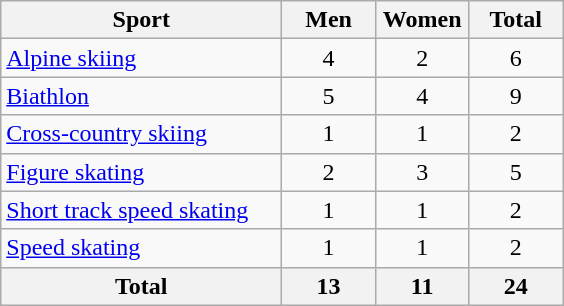<table class="wikitable sortable" style="text-align:center;">
<tr>
<th width=180>Sport</th>
<th width=55>Men</th>
<th width=55>Women</th>
<th width=55>Total</th>
</tr>
<tr>
<td align=left><a href='#'>Alpine skiing</a></td>
<td>4</td>
<td>2</td>
<td>6</td>
</tr>
<tr>
<td align=left><a href='#'>Biathlon</a></td>
<td>5</td>
<td>4</td>
<td>9</td>
</tr>
<tr>
<td align=left><a href='#'>Cross-country skiing</a></td>
<td>1</td>
<td>1</td>
<td>2</td>
</tr>
<tr>
<td align=left><a href='#'>Figure skating</a></td>
<td>2</td>
<td>3</td>
<td>5</td>
</tr>
<tr>
<td align=left><a href='#'>Short track speed skating</a></td>
<td>1</td>
<td>1</td>
<td>2</td>
</tr>
<tr>
<td align=left><a href='#'>Speed skating</a></td>
<td>1</td>
<td>1</td>
<td>2</td>
</tr>
<tr>
<th>Total</th>
<th>13</th>
<th>11</th>
<th>24</th>
</tr>
</table>
